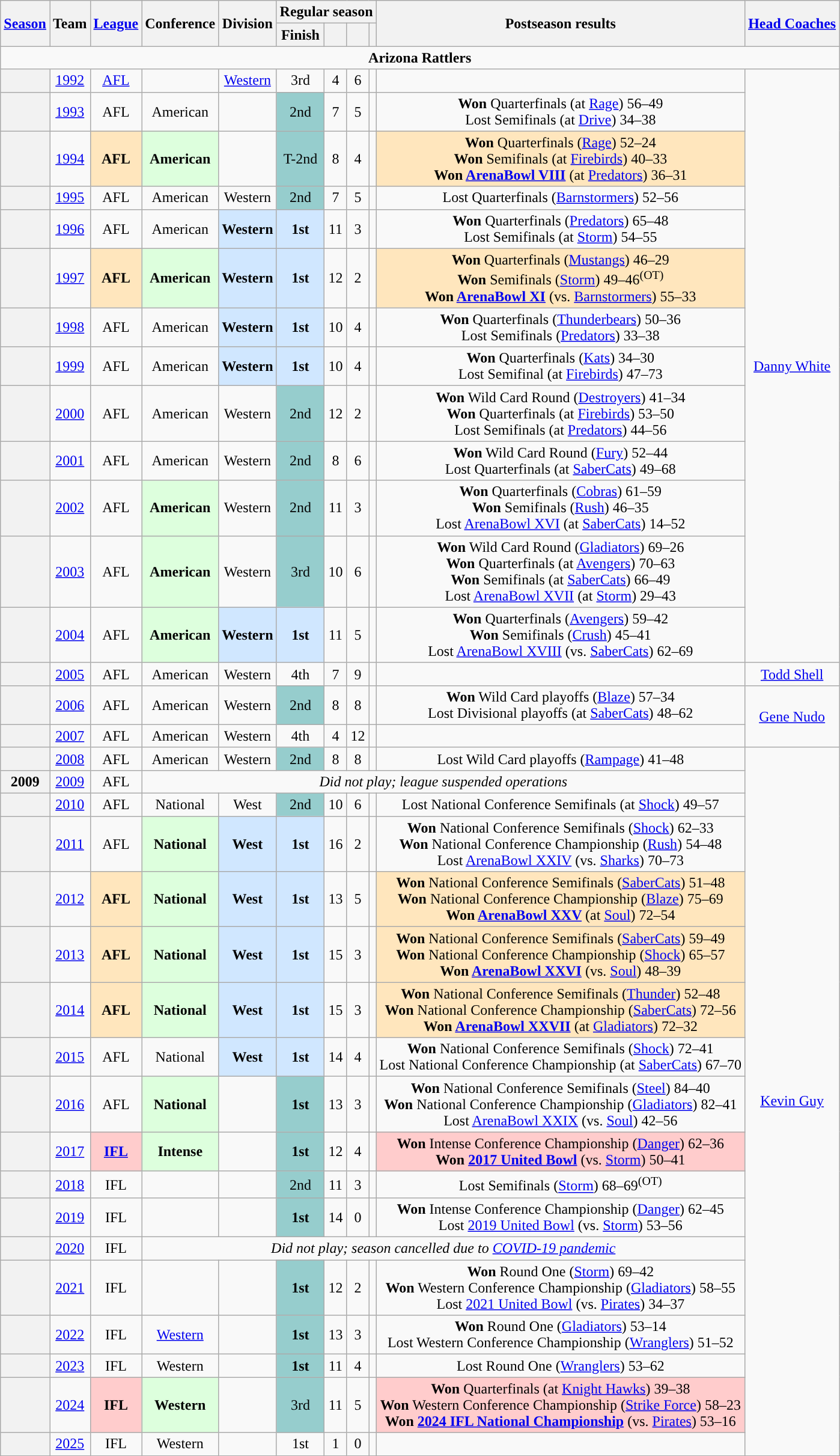<table class="wikitable sortable" style="text-align: center">
<tr>
<th rowspan="2"><a href='#'>Season</a></th>
<th rowspan="2">Team</th>
<th rowspan="2"><a href='#'>League</a></th>
<th rowspan="2">Conference</th>
<th rowspan="2">Division</th>
<th colspan="4">Regular season</th>
<th rowspan="2">Postseason results</th>
<th rowspan="2"><a href='#'>Head Coaches</a></th>
</tr>
<tr>
<th>Finish</th>
<th></th>
<th></th>
<th></th>
</tr>
<tr>
<td colspan="16"><strong>Arizona Rattlers</strong></td>
</tr>
<tr>
<th></th>
<td><a href='#'>1992</a></td>
<td><a href='#'>AFL</a></td>
<td></td>
<td><a href='#'>Western</a></td>
<td>3rd</td>
<td>4</td>
<td>6</td>
<td></td>
<td></td>
<td rowspan="13"><a href='#'>Danny White</a></td>
</tr>
<tr>
<th></th>
<td><a href='#'>1993</a></td>
<td>AFL</td>
<td>American</td>
<td></td>
<td bgcolor="#96CDCD">2nd</td>
<td>7</td>
<td>5</td>
<td></td>
<td><strong>Won</strong> Quarterfinals (at <a href='#'>Rage</a>) 56–49<br>Lost Semifinals (at <a href='#'>Drive</a>) 34–38</td>
</tr>
<tr>
<th></th>
<td><a href='#'>1994</a></td>
<td bgcolor="#FFE6BD"><strong>AFL</strong></td>
<td bgcolor="#DDFFDD"><strong>American</strong></td>
<td></td>
<td bgcolor="#96CDCD">T-2nd</td>
<td>8</td>
<td>4</td>
<td></td>
<td bgcolor="#FFE6BD"><strong>Won</strong> Quarterfinals (<a href='#'>Rage</a>) 52–24<br><strong>Won</strong> Semifinals (at <a href='#'>Firebirds</a>) 40–33<br><strong>Won <a href='#'>ArenaBowl VIII</a> </strong> (at <a href='#'>Predators</a>) 36–31</td>
</tr>
<tr>
<th></th>
<td><a href='#'>1995</a></td>
<td>AFL</td>
<td>American</td>
<td>Western</td>
<td bgcolor="#96CDCD">2nd</td>
<td>7</td>
<td>5</td>
<td></td>
<td>Lost Quarterfinals (<a href='#'>Barnstormers</a>) 52–56</td>
</tr>
<tr>
<th></th>
<td><a href='#'>1996</a></td>
<td>AFL</td>
<td>American</td>
<td bgcolor="#D0E7FF"><strong>Western</strong></td>
<td bgcolor="#D0E7FF"><strong>1st</strong></td>
<td>11</td>
<td>3</td>
<td></td>
<td><strong>Won</strong> Quarterfinals (<a href='#'>Predators</a>) 65–48 <br> Lost Semifinals (at <a href='#'>Storm</a>) 54–55</td>
</tr>
<tr>
<th></th>
<td><a href='#'>1997</a></td>
<td bgcolor="#FFE6BD"><strong>AFL</strong></td>
<td bgcolor="#DDFFDD"><strong>American</strong></td>
<td bgcolor="#D0E7FF"><strong>Western</strong></td>
<td bgcolor="#D0E7FF"><strong>1st</strong></td>
<td>12</td>
<td>2</td>
<td></td>
<td bgcolor="#FFE6BD"><strong>Won</strong> Quarterfinals (<a href='#'>Mustangs</a>) 46–29 <br> <strong>Won</strong> Semifinals (<a href='#'>Storm</a>) 49–46<sup>(OT)</sup> <br> <strong>Won <a href='#'>ArenaBowl XI</a> </strong> (vs. <a href='#'>Barnstormers</a>) 55–33</td>
</tr>
<tr>
<th></th>
<td><a href='#'>1998</a></td>
<td>AFL</td>
<td>American</td>
<td bgcolor="#D0E7FF"><strong>Western</strong></td>
<td bgcolor="#D0E7FF"><strong>1st</strong></td>
<td>10</td>
<td>4</td>
<td></td>
<td><strong>Won</strong> Quarterfinals (<a href='#'>Thunderbears</a>) 50–36 <br> Lost Semifinals (<a href='#'>Predators</a>) 33–38</td>
</tr>
<tr>
<th></th>
<td><a href='#'>1999</a></td>
<td>AFL</td>
<td>American</td>
<td bgcolor="#D0E7FF"><strong>Western</strong></td>
<td bgcolor="#D0E7FF"><strong>1st</strong></td>
<td>10</td>
<td>4</td>
<td></td>
<td><strong>Won</strong> Quarterfinals (<a href='#'>Kats</a>) 34–30 <br> Lost Semifinal (at <a href='#'>Firebirds</a>) 47–73</td>
</tr>
<tr>
<th></th>
<td><a href='#'>2000</a></td>
<td>AFL</td>
<td>American</td>
<td>Western</td>
<td bgcolor="#96CDCD">2nd</td>
<td>12</td>
<td>2</td>
<td></td>
<td><strong>Won</strong> Wild Card Round (<a href='#'>Destroyers</a>) 41–34 <br> <strong>Won</strong> Quarterfinals (at <a href='#'>Firebirds</a>) 53–50 <br> Lost Semifinals (at <a href='#'>Predators</a>) 44–56</td>
</tr>
<tr>
<th></th>
<td><a href='#'>2001</a></td>
<td>AFL</td>
<td>American</td>
<td>Western</td>
<td bgcolor="#96CDCD">2nd</td>
<td>8</td>
<td>6</td>
<td></td>
<td><strong>Won</strong> Wild Card Round (<a href='#'>Fury</a>) 52–44 <br> Lost Quarterfinals (at <a href='#'>SaberCats</a>) 49–68</td>
</tr>
<tr>
<th></th>
<td><a href='#'>2002</a></td>
<td>AFL</td>
<td bgcolor="#DDFFDD"><strong>American</strong></td>
<td>Western</td>
<td bgcolor="#96CDCD">2nd</td>
<td>11</td>
<td>3</td>
<td></td>
<td><strong>Won</strong> Quarterfinals (<a href='#'>Cobras</a>) 61–59 <br> <strong>Won</strong> Semifinals (<a href='#'>Rush</a>) 46–35 <br> Lost <a href='#'>ArenaBowl XVI</a> (at <a href='#'>SaberCats</a>) 14–52</td>
</tr>
<tr>
<th></th>
<td><a href='#'>2003</a></td>
<td>AFL</td>
<td bgcolor="#DDFFDD"><strong>American</strong></td>
<td>Western</td>
<td bgcolor="#96CDCD">3rd</td>
<td>10</td>
<td>6</td>
<td></td>
<td><strong>Won</strong> Wild Card Round (<a href='#'>Gladiators</a>) 69–26 <br> <strong>Won</strong> Quarterfinals (at <a href='#'>Avengers</a>) 70–63 <br> <strong>Won</strong> Semifinals (at <a href='#'>SaberCats</a>) 66–49 <br> Lost <a href='#'>ArenaBowl XVII</a> (at <a href='#'>Storm</a>) 29–43</td>
</tr>
<tr>
<th></th>
<td><a href='#'>2004</a></td>
<td>AFL</td>
<td bgcolor="#DDFFDD"><strong>American</strong></td>
<td bgcolor="#D0E7FF"><strong>Western</strong></td>
<td bgcolor="#D0E7FF"><strong>1st</strong></td>
<td>11</td>
<td>5</td>
<td></td>
<td><strong>Won</strong> Quarterfinals (<a href='#'>Avengers</a>) 59–42 <br> <strong>Won</strong> Semifinals (<a href='#'>Crush</a>) 45–41 <br> Lost <a href='#'>ArenaBowl XVIII</a> (vs. <a href='#'>SaberCats</a>) 62–69</td>
</tr>
<tr>
<th></th>
<td><a href='#'>2005</a></td>
<td>AFL</td>
<td>American</td>
<td>Western</td>
<td>4th</td>
<td>7</td>
<td>9</td>
<td></td>
<td></td>
<td><a href='#'>Todd Shell</a></td>
</tr>
<tr>
<th></th>
<td><a href='#'>2006</a></td>
<td>AFL</td>
<td>American</td>
<td>Western</td>
<td bgcolor="#96CDCD">2nd</td>
<td>8</td>
<td>8</td>
<td></td>
<td><strong>Won</strong> Wild Card playoffs (<a href='#'>Blaze</a>) 57–34 <br> Lost Divisional playoffs (at <a href='#'>SaberCats</a>) 48–62</td>
<td rowspan="2"><a href='#'>Gene Nudo</a></td>
</tr>
<tr>
<th></th>
<td><a href='#'>2007</a></td>
<td>AFL</td>
<td>American</td>
<td>Western</td>
<td>4th</td>
<td>4</td>
<td>12</td>
<td></td>
<td></td>
</tr>
<tr>
<th></th>
<td><a href='#'>2008</a></td>
<td>AFL</td>
<td>American</td>
<td>Western</td>
<td bgcolor="#96CDCD">2nd</td>
<td>8</td>
<td>8</td>
<td></td>
<td>Lost Wild Card playoffs (<a href='#'>Rampage</a>) 41–48</td>
<td rowspan="18"><a href='#'>Kevin Guy</a></td>
</tr>
<tr>
<th>2009</th>
<td><a href='#'>2009</a></td>
<td>AFL</td>
<td colspan="7"><em>Did not play; league suspended operations</em></td>
</tr>
<tr>
<th></th>
<td><a href='#'>2010</a></td>
<td>AFL</td>
<td>National</td>
<td>West</td>
<td bgcolor="#96CDCD">2nd</td>
<td>10</td>
<td>6</td>
<td></td>
<td>Lost National Conference Semifinals (at <a href='#'>Shock</a>) 49–57</td>
</tr>
<tr>
<th></th>
<td><a href='#'>2011</a></td>
<td>AFL</td>
<td bgcolor="#DDFFDD"><strong>National</strong></td>
<td bgcolor="#D0E7FF"><strong>West</strong></td>
<td bgcolor="#D0E7FF"><strong>1st</strong></td>
<td>16</td>
<td>2</td>
<td></td>
<td><strong>Won</strong> National Conference Semifinals (<a href='#'>Shock</a>) 62–33 <br> <strong>Won</strong> National Conference Championship (<a href='#'>Rush</a>) 54–48 <br> Lost <a href='#'>ArenaBowl XXIV</a> (vs. <a href='#'>Sharks</a>) 70–73</td>
</tr>
<tr>
<th></th>
<td><a href='#'>2012</a></td>
<td bgcolor="#FFE6BD"><strong>AFL</strong></td>
<td bgcolor="#DDFFDD"><strong>National</strong></td>
<td bgcolor="#D0E7FF"><strong>West</strong></td>
<td bgcolor="#D0E7FF"><strong>1st</strong></td>
<td>13</td>
<td>5</td>
<td></td>
<td bgcolor="#FFE6BD"><strong>Won</strong> National Conference Semifinals (<a href='#'>SaberCats</a>) 51–48 <br> <strong>Won</strong> National Conference Championship (<a href='#'>Blaze</a>) 75–69 <br> <strong>Won <a href='#'>ArenaBowl XXV</a> </strong> (at <a href='#'>Soul</a>) 72–54</td>
</tr>
<tr>
<th></th>
<td><a href='#'>2013</a></td>
<td bgcolor="#FFE6BD"><strong>AFL</strong></td>
<td bgcolor="#DDFFDD"><strong>National</strong></td>
<td bgcolor="#D0E7FF"><strong>West</strong></td>
<td bgcolor="#D0E7FF"><strong>1st</strong></td>
<td>15</td>
<td>3</td>
<td></td>
<td bgcolor="#FFE6BD"><strong>Won</strong> National Conference Semifinals (<a href='#'>SaberCats</a>) 59–49 <br> <strong>Won</strong> National Conference Championship (<a href='#'>Shock</a>) 65–57 <br> <strong>Won <a href='#'>ArenaBowl XXVI</a> </strong> (vs. <a href='#'>Soul</a>) 48–39</td>
</tr>
<tr>
<th></th>
<td><a href='#'>2014</a></td>
<td bgcolor="#FFE6BD"><strong>AFL</strong></td>
<td bgcolor="#DDFFDD"><strong>National</strong></td>
<td bgcolor="#D0E7FF"><strong>West</strong></td>
<td bgcolor="#D0E7FF"><strong>1st</strong></td>
<td>15</td>
<td>3</td>
<td></td>
<td bgcolor="#FFE6BD"><strong>Won</strong> National Conference Semifinals (<a href='#'>Thunder</a>) 52–48 <br> <strong>Won</strong> National Conference Championship (<a href='#'>SaberCats</a>) 72–56 <br> <strong>Won <a href='#'>ArenaBowl XXVII</a> </strong> (at <a href='#'>Gladiators</a>) 72–32</td>
</tr>
<tr>
<th></th>
<td><a href='#'>2015</a></td>
<td>AFL</td>
<td>National</td>
<td bgcolor="#D0E7FF"><strong>West</strong></td>
<td bgcolor="#D0E7FF"><strong>1st</strong></td>
<td>14</td>
<td>4</td>
<td></td>
<td><strong>Won</strong> National Conference Semifinals (<a href='#'>Shock</a>) 72–41<br>Lost National Conference Championship (at <a href='#'>SaberCats</a>) 67–70</td>
</tr>
<tr>
<th></th>
<td><a href='#'>2016</a></td>
<td>AFL</td>
<td bgcolor="#DDFFDD"><strong>National</strong></td>
<td></td>
<td bgcolor="#96CDCD"><strong>1st</strong></td>
<td>13</td>
<td>3</td>
<td></td>
<td><strong>Won</strong> National Conference Semifinals (<a href='#'>Steel</a>) 84–40<br><strong>Won</strong> National Conference Championship (<a href='#'>Gladiators</a>) 82–41<br>Lost <a href='#'>ArenaBowl XXIX</a> (vs. <a href='#'>Soul</a>) 42–56</td>
</tr>
<tr>
<th></th>
<td><a href='#'>2017</a></td>
<td bgcolor="#FFCCCC"><strong><a href='#'>IFL</a></strong></td>
<td bgcolor="#DDFFDD"><strong>Intense</strong></td>
<td></td>
<td bgcolor="#96CDCD"><strong>1st</strong></td>
<td>12</td>
<td>4</td>
<td></td>
<td bgcolor="#FFCCCC"><strong>Won</strong> Intense Conference Championship (<a href='#'>Danger</a>) 62–36<br><strong>Won <a href='#'>2017 United Bowl</a> </strong> (vs. <a href='#'>Storm</a>) 50–41</td>
</tr>
<tr>
<th></th>
<td><a href='#'>2018</a></td>
<td>IFL</td>
<td></td>
<td></td>
<td bgcolor="#96CDCD">2nd</td>
<td>11</td>
<td>3</td>
<td></td>
<td>Lost Semifinals (<a href='#'>Storm</a>) 68–69<sup>(OT)</sup></td>
</tr>
<tr>
<th></th>
<td><a href='#'>2019</a></td>
<td>IFL</td>
<td></td>
<td></td>
<td bgcolor="#96CDCD"><strong>1st</strong></td>
<td>14</td>
<td>0</td>
<td></td>
<td><strong>Won</strong> Intense Conference Championship (<a href='#'>Danger</a>) 62–45<br>Lost <a href='#'>2019 United Bowl</a> (vs. <a href='#'>Storm</a>) 53–56</td>
</tr>
<tr>
<th></th>
<td><a href='#'>2020</a></td>
<td>IFL</td>
<td colspan="7"><em>Did not play; season cancelled due to <a href='#'>COVID-19 pandemic</a></em></td>
</tr>
<tr>
<th></th>
<td><a href='#'>2021</a></td>
<td>IFL</td>
<td></td>
<td></td>
<td bgcolor="#96CDCD"><strong>1st</strong></td>
<td>12</td>
<td>2</td>
<td></td>
<td><strong>Won</strong> Round One (<a href='#'>Storm</a>) 69–42<br><strong>Won</strong> Western Conference Championship (<a href='#'>Gladiators</a>) 58–55<br>Lost <a href='#'>2021 United Bowl</a> (vs. <a href='#'>Pirates</a>) 34–37</td>
</tr>
<tr>
<th></th>
<td><a href='#'>2022</a></td>
<td>IFL</td>
<td><a href='#'>Western</a></td>
<td></td>
<td bgcolor="#96CDCD"><strong>1st</strong></td>
<td>13</td>
<td>3</td>
<td></td>
<td><strong>Won</strong> Round One (<a href='#'>Gladiators</a>) 53–14<br>Lost Western Conference Championship (<a href='#'>Wranglers</a>) 51–52</td>
</tr>
<tr>
<th></th>
<td><a href='#'>2023</a></td>
<td>IFL</td>
<td>Western</td>
<td></td>
<td bgcolor="#96CDCD"><strong>1st</strong></td>
<td>11</td>
<td>4</td>
<td></td>
<td>Lost Round One (<a href='#'>Wranglers</a>) 53–62</td>
</tr>
<tr>
<th></th>
<td><a href='#'>2024</a></td>
<td bgcolor="#FFCCCC"><strong>IFL</strong></td>
<td bgcolor="#DDFFDD"><strong>Western</strong></td>
<td></td>
<td bgcolor="#96CDCD">3rd</td>
<td>11</td>
<td>5</td>
<td></td>
<td bgcolor="#FFCCCC"><strong>Won</strong> Quarterfinals (at <a href='#'>Knight Hawks</a>) 39–38<br><strong>Won</strong> Western Conference Championship (<a href='#'>Strike Force</a>) 58–23<br><strong>Won <a href='#'>2024 IFL National Championship</a> </strong> (vs. <a href='#'>Pirates</a>) 53–16</td>
</tr>
<tr>
<th></th>
<td><a href='#'>2025</a></td>
<td>IFL</td>
<td>Western</td>
<td></td>
<td>1st</td>
<td>1</td>
<td>0</td>
<td></td>
<td></td>
</tr>
</table>
